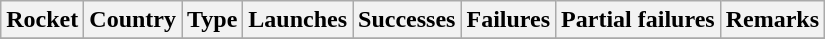<table class="wikitable sortable">
<tr>
<th>Rocket</th>
<th>Country</th>
<th>Type</th>
<th>Launches</th>
<th>Successes</th>
<th>Failures</th>
<th>Partial failures</th>
<th>Remarks</th>
</tr>
<tr>
</tr>
</table>
